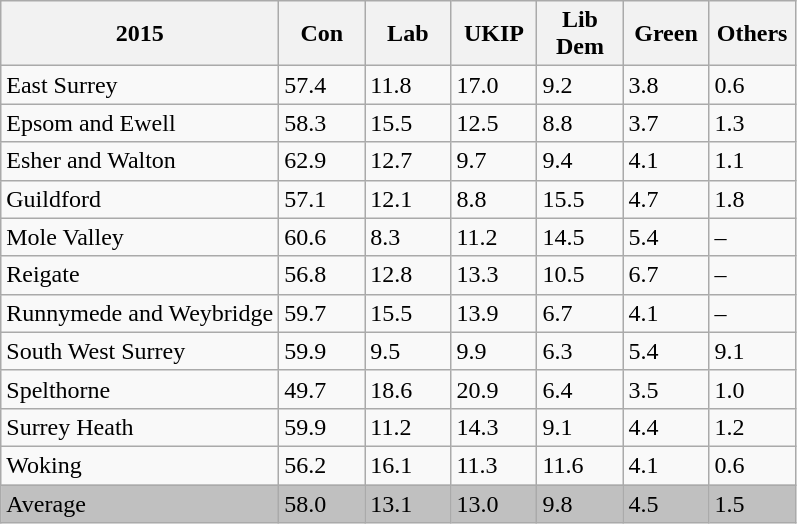<table class="wikitable">
<tr>
<th>2015</th>
<th width="50">Con</th>
<th width="50">Lab</th>
<th width="50">UKIP</th>
<th width="50">Lib Dem</th>
<th width="50">Green</th>
<th width="50">Others</th>
</tr>
<tr>
<td>East Surrey</td>
<td>57.4</td>
<td>11.8</td>
<td>17.0</td>
<td>9.2</td>
<td>3.8</td>
<td>0.6</td>
</tr>
<tr>
<td>Epsom and Ewell</td>
<td>58.3</td>
<td>15.5</td>
<td>12.5</td>
<td>8.8</td>
<td>3.7</td>
<td>1.3</td>
</tr>
<tr>
<td>Esher and Walton</td>
<td>62.9</td>
<td>12.7</td>
<td>9.7</td>
<td>9.4</td>
<td>4.1</td>
<td>1.1</td>
</tr>
<tr>
<td>Guildford</td>
<td>57.1</td>
<td>12.1</td>
<td>8.8</td>
<td>15.5</td>
<td>4.7</td>
<td>1.8</td>
</tr>
<tr>
<td>Mole Valley</td>
<td>60.6</td>
<td>8.3</td>
<td>11.2</td>
<td>14.5</td>
<td>5.4</td>
<td>–</td>
</tr>
<tr>
<td>Reigate</td>
<td>56.8</td>
<td>12.8</td>
<td>13.3</td>
<td>10.5</td>
<td>6.7</td>
<td>–</td>
</tr>
<tr>
<td>Runnymede and Weybridge</td>
<td>59.7</td>
<td>15.5</td>
<td>13.9</td>
<td>6.7</td>
<td>4.1</td>
<td>–</td>
</tr>
<tr>
<td>South West Surrey</td>
<td>59.9</td>
<td>9.5</td>
<td>9.9</td>
<td>6.3</td>
<td>5.4</td>
<td>9.1</td>
</tr>
<tr>
<td>Spelthorne</td>
<td>49.7</td>
<td>18.6</td>
<td>20.9</td>
<td>6.4</td>
<td>3.5</td>
<td>1.0</td>
</tr>
<tr>
<td>Surrey Heath</td>
<td>59.9</td>
<td>11.2</td>
<td>14.3</td>
<td>9.1</td>
<td>4.4</td>
<td>1.2</td>
</tr>
<tr>
<td>Woking</td>
<td>56.2</td>
<td>16.1</td>
<td>11.3</td>
<td>11.6</td>
<td>4.1</td>
<td>0.6</td>
</tr>
<tr style="background: silver;">
<td>Average</td>
<td>58.0</td>
<td>13.1</td>
<td>13.0</td>
<td>9.8</td>
<td>4.5</td>
<td>1.5</td>
</tr>
</table>
